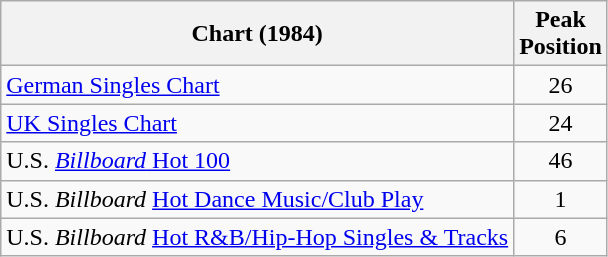<table class="wikitable">
<tr>
<th>Chart (1984)</th>
<th>Peak<br>Position</th>
</tr>
<tr>
<td align="left"><a href='#'>German Singles Chart</a></td>
<td align="center">26</td>
</tr>
<tr>
<td><a href='#'>UK Singles Chart</a></td>
<td align="center">24</td>
</tr>
<tr>
<td>U.S. <a href='#'><em>Billboard</em> Hot 100</a></td>
<td align="center">46</td>
</tr>
<tr>
<td>U.S. <em>Billboard</em> <a href='#'>Hot Dance Music/Club Play</a></td>
<td align="center">1</td>
</tr>
<tr>
<td>U.S. <em>Billboard</em> <a href='#'>Hot R&B/Hip-Hop Singles & Tracks</a></td>
<td align="center">6</td>
</tr>
</table>
